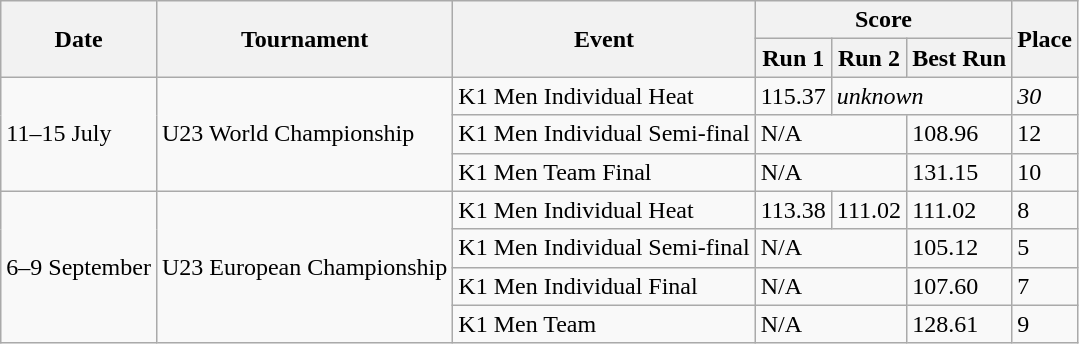<table class="wikitable">
<tr>
<th rowspan="2">Date</th>
<th rowspan="2">Tournament</th>
<th rowspan="2">Event</th>
<th colspan="3">Score</th>
<th rowspan="2">Place</th>
</tr>
<tr>
<th>Run 1</th>
<th>Run 2</th>
<th>Best Run</th>
</tr>
<tr>
<td rowspan="3">11–15 July</td>
<td rowspan="3">U23 World Championship</td>
<td>K1 Men Individual Heat</td>
<td>115.37</td>
<td colspan="2"><em>unknown</em></td>
<td><em>30</em></td>
</tr>
<tr>
<td>K1 Men Individual Semi-final</td>
<td colspan="2">N/A</td>
<td>108.96</td>
<td>12</td>
</tr>
<tr>
<td>K1 Men Team Final</td>
<td colspan="2">N/A</td>
<td>131.15</td>
<td>10</td>
</tr>
<tr>
<td rowspan="4">6–9 September</td>
<td rowspan="4">U23 European Championship</td>
<td>K1 Men Individual Heat</td>
<td>113.38</td>
<td>111.02</td>
<td>111.02</td>
<td>8</td>
</tr>
<tr>
<td>K1 Men Individual Semi-final</td>
<td colspan="2">N/A</td>
<td>105.12</td>
<td>5</td>
</tr>
<tr>
<td>K1 Men Individual Final</td>
<td colspan="2">N/A</td>
<td>107.60</td>
<td>7</td>
</tr>
<tr>
<td>K1 Men Team</td>
<td colspan="2">N/A</td>
<td>128.61</td>
<td>9</td>
</tr>
</table>
